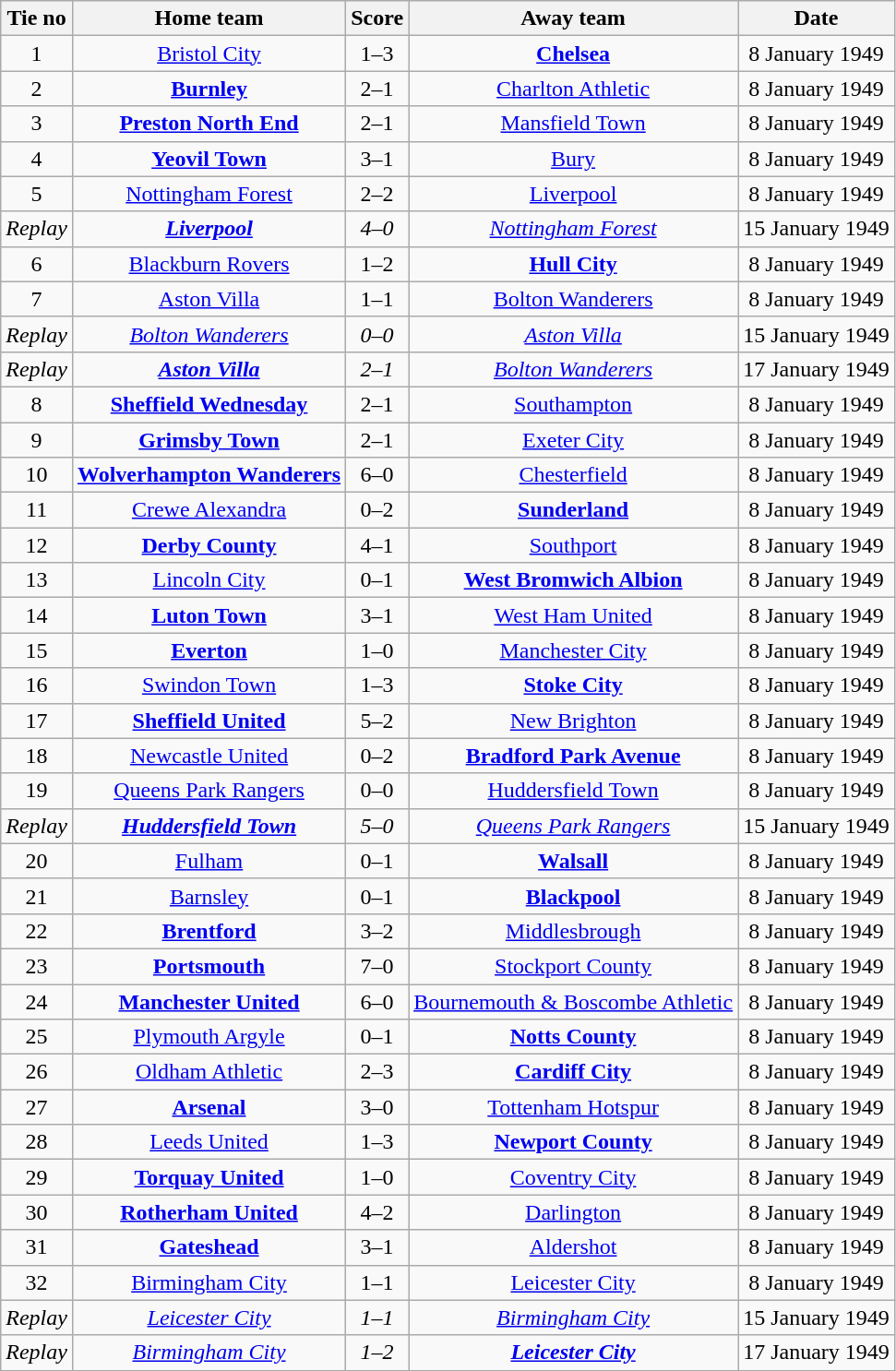<table class="wikitable" style="text-align: center">
<tr>
<th>Tie no</th>
<th>Home team</th>
<th>Score</th>
<th>Away team</th>
<th>Date</th>
</tr>
<tr>
<td>1</td>
<td><a href='#'>Bristol City</a></td>
<td>1–3</td>
<td><strong><a href='#'>Chelsea</a></strong></td>
<td>8 January 1949</td>
</tr>
<tr>
<td>2</td>
<td><strong><a href='#'>Burnley</a></strong></td>
<td>2–1</td>
<td><a href='#'>Charlton Athletic</a></td>
<td>8 January 1949</td>
</tr>
<tr>
<td>3</td>
<td><strong><a href='#'>Preston North End</a></strong></td>
<td>2–1</td>
<td><a href='#'>Mansfield Town</a></td>
<td>8 January 1949</td>
</tr>
<tr>
<td>4</td>
<td><strong><a href='#'>Yeovil Town</a></strong></td>
<td>3–1</td>
<td><a href='#'>Bury</a></td>
<td>8 January 1949</td>
</tr>
<tr>
<td>5</td>
<td><a href='#'>Nottingham Forest</a></td>
<td>2–2</td>
<td><a href='#'>Liverpool</a></td>
<td>8 January 1949</td>
</tr>
<tr>
<td><em>Replay</em></td>
<td><strong><em><a href='#'>Liverpool</a></em></strong></td>
<td><em>4–0</em></td>
<td><em><a href='#'>Nottingham Forest</a></em></td>
<td>15 January 1949</td>
</tr>
<tr>
<td>6</td>
<td><a href='#'>Blackburn Rovers</a></td>
<td>1–2</td>
<td><strong><a href='#'>Hull City</a></strong></td>
<td>8 January 1949</td>
</tr>
<tr>
<td>7</td>
<td><a href='#'>Aston Villa</a></td>
<td>1–1</td>
<td><a href='#'>Bolton Wanderers</a></td>
<td>8 January 1949</td>
</tr>
<tr>
<td><em>Replay</em></td>
<td><em><a href='#'>Bolton Wanderers</a></em></td>
<td><em>0–0</em></td>
<td><em><a href='#'>Aston Villa</a></em></td>
<td>15 January 1949</td>
</tr>
<tr>
<td><em>Replay</em></td>
<td><strong><em><a href='#'>Aston Villa</a></em></strong></td>
<td><em>2–1</em></td>
<td><em><a href='#'>Bolton Wanderers</a></em></td>
<td>17 January 1949</td>
</tr>
<tr>
<td>8</td>
<td><strong><a href='#'>Sheffield Wednesday</a></strong></td>
<td>2–1</td>
<td><a href='#'>Southampton</a></td>
<td>8 January 1949</td>
</tr>
<tr>
<td>9</td>
<td><strong><a href='#'>Grimsby Town</a></strong></td>
<td>2–1</td>
<td><a href='#'>Exeter City</a></td>
<td>8 January 1949</td>
</tr>
<tr>
<td>10</td>
<td><strong><a href='#'>Wolverhampton Wanderers</a></strong></td>
<td>6–0</td>
<td><a href='#'>Chesterfield</a></td>
<td>8 January 1949</td>
</tr>
<tr>
<td>11</td>
<td><a href='#'>Crewe Alexandra</a></td>
<td>0–2</td>
<td><strong><a href='#'>Sunderland</a></strong></td>
<td>8 January 1949</td>
</tr>
<tr>
<td>12</td>
<td><strong><a href='#'>Derby County</a></strong></td>
<td>4–1</td>
<td><a href='#'>Southport</a></td>
<td>8 January 1949</td>
</tr>
<tr>
<td>13</td>
<td><a href='#'>Lincoln City</a></td>
<td>0–1</td>
<td><strong><a href='#'>West Bromwich Albion</a></strong></td>
<td>8 January 1949</td>
</tr>
<tr>
<td>14</td>
<td><strong><a href='#'>Luton Town</a></strong></td>
<td>3–1</td>
<td><a href='#'>West Ham United</a></td>
<td>8 January 1949</td>
</tr>
<tr>
<td>15</td>
<td><strong><a href='#'>Everton</a></strong></td>
<td>1–0</td>
<td><a href='#'>Manchester City</a></td>
<td>8 January 1949</td>
</tr>
<tr>
<td>16</td>
<td><a href='#'>Swindon Town</a></td>
<td>1–3</td>
<td><strong><a href='#'>Stoke City</a></strong></td>
<td>8 January 1949</td>
</tr>
<tr>
<td>17</td>
<td><strong><a href='#'>Sheffield United</a></strong></td>
<td>5–2</td>
<td><a href='#'>New Brighton</a></td>
<td>8 January 1949</td>
</tr>
<tr>
<td>18</td>
<td><a href='#'>Newcastle United</a></td>
<td>0–2</td>
<td><strong><a href='#'>Bradford Park Avenue</a></strong></td>
<td>8 January 1949</td>
</tr>
<tr>
<td>19</td>
<td><a href='#'>Queens Park Rangers</a></td>
<td>0–0</td>
<td><a href='#'>Huddersfield Town</a></td>
<td>8 January 1949</td>
</tr>
<tr>
<td><em>Replay</em></td>
<td><strong><em><a href='#'>Huddersfield Town</a></em></strong></td>
<td><em>5–0</em></td>
<td><em><a href='#'>Queens Park Rangers</a></em></td>
<td>15 January 1949</td>
</tr>
<tr>
<td>20</td>
<td><a href='#'>Fulham</a></td>
<td>0–1</td>
<td><strong><a href='#'>Walsall</a></strong></td>
<td>8 January 1949</td>
</tr>
<tr>
<td>21</td>
<td><a href='#'>Barnsley</a></td>
<td>0–1</td>
<td><strong><a href='#'>Blackpool</a></strong></td>
<td>8 January 1949</td>
</tr>
<tr>
<td>22</td>
<td><strong><a href='#'>Brentford</a></strong></td>
<td>3–2</td>
<td><a href='#'>Middlesbrough</a></td>
<td>8 January 1949</td>
</tr>
<tr>
<td>23</td>
<td><strong><a href='#'>Portsmouth</a></strong></td>
<td>7–0</td>
<td><a href='#'>Stockport County</a></td>
<td>8 January 1949</td>
</tr>
<tr>
<td>24</td>
<td><strong><a href='#'>Manchester United</a></strong></td>
<td>6–0</td>
<td><a href='#'>Bournemouth & Boscombe Athletic</a></td>
<td>8 January 1949</td>
</tr>
<tr>
<td>25</td>
<td><a href='#'>Plymouth Argyle</a></td>
<td>0–1</td>
<td><strong><a href='#'>Notts County</a></strong></td>
<td>8 January 1949</td>
</tr>
<tr>
<td>26</td>
<td><a href='#'>Oldham Athletic</a></td>
<td>2–3</td>
<td><strong><a href='#'>Cardiff City</a></strong></td>
<td>8 January 1949</td>
</tr>
<tr>
<td>27</td>
<td><strong><a href='#'>Arsenal</a></strong></td>
<td>3–0</td>
<td><a href='#'>Tottenham Hotspur</a></td>
<td>8 January 1949</td>
</tr>
<tr>
<td>28</td>
<td><a href='#'>Leeds United</a></td>
<td>1–3</td>
<td><strong><a href='#'>Newport County</a></strong></td>
<td>8 January 1949</td>
</tr>
<tr>
<td>29</td>
<td><strong><a href='#'>Torquay United</a></strong></td>
<td>1–0</td>
<td><a href='#'>Coventry City</a></td>
<td>8 January 1949</td>
</tr>
<tr>
<td>30</td>
<td><strong><a href='#'>Rotherham United</a></strong></td>
<td>4–2</td>
<td><a href='#'>Darlington</a></td>
<td>8 January 1949</td>
</tr>
<tr>
<td>31</td>
<td><strong><a href='#'>Gateshead</a></strong></td>
<td>3–1</td>
<td><a href='#'>Aldershot</a></td>
<td>8 January 1949</td>
</tr>
<tr>
<td>32</td>
<td><a href='#'>Birmingham City</a></td>
<td>1–1</td>
<td><a href='#'>Leicester City</a></td>
<td>8 January 1949</td>
</tr>
<tr>
<td><em>Replay</em></td>
<td><em><a href='#'>Leicester City</a></em></td>
<td><em>1–1</em></td>
<td><em><a href='#'>Birmingham City</a></em></td>
<td>15 January 1949</td>
</tr>
<tr>
<td><em>Replay</em></td>
<td><em><a href='#'>Birmingham City</a></em></td>
<td><em>1–2</em></td>
<td><strong><em><a href='#'>Leicester City</a></em></strong></td>
<td>17 January 1949</td>
</tr>
</table>
